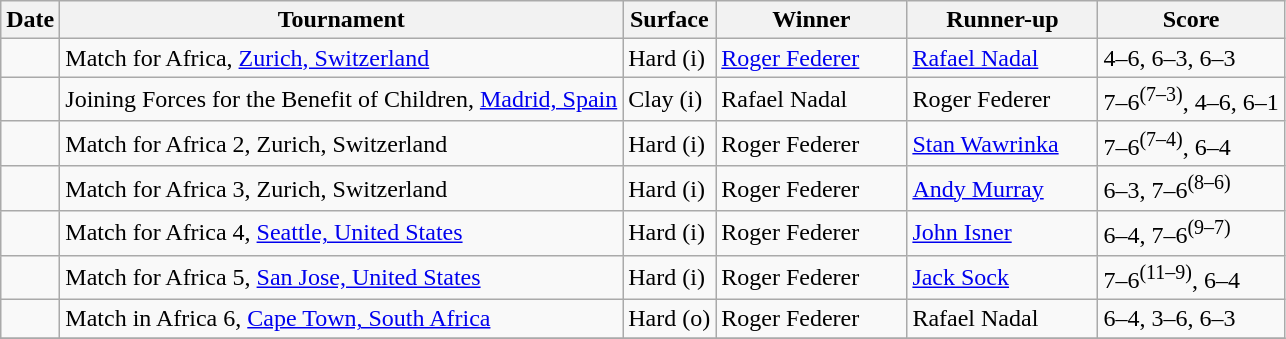<table class="sortable wikitable">
<tr>
<th>Date</th>
<th>Tournament</th>
<th>Surface</th>
<th width="120">Winner</th>
<th width="120">Runner-up</th>
<th class="unsortable">Score</th>
</tr>
<tr>
<td></td>
<td> Match for Africa, <a href='#'>Zurich, Switzerland</a></td>
<td>Hard (i)</td>
<td> <a href='#'>Roger Federer</a></td>
<td> <a href='#'>Rafael Nadal</a></td>
<td>4–6, 6–3, 6–3</td>
</tr>
<tr>
<td></td>
<td> Joining Forces for the Benefit of Children, <a href='#'>Madrid, Spain</a></td>
<td>Clay (i)</td>
<td> Rafael Nadal</td>
<td> Roger Federer</td>
<td>7–6<sup>(7–3)</sup>, 4–6, 6–1</td>
</tr>
<tr>
<td></td>
<td> Match for Africa 2, Zurich, Switzerland</td>
<td>Hard (i)</td>
<td> Roger Federer</td>
<td> <a href='#'>Stan Wawrinka</a></td>
<td>7–6<sup>(7–4)</sup>, 6–4</td>
</tr>
<tr>
<td></td>
<td> Match for Africa 3, Zurich, Switzerland</td>
<td>Hard (i)</td>
<td> Roger Federer</td>
<td> <a href='#'>Andy Murray</a></td>
<td>6–3, 7–6<sup>(8–6)</sup></td>
</tr>
<tr>
<td></td>
<td> Match for Africa 4, <a href='#'>Seattle, United States</a></td>
<td>Hard (i)</td>
<td> Roger Federer</td>
<td> <a href='#'>John Isner</a></td>
<td>6–4, 7–6<sup>(9–7)</sup></td>
</tr>
<tr>
<td></td>
<td> Match for Africa 5, <a href='#'>San Jose, United States</a></td>
<td>Hard (i)</td>
<td> Roger Federer</td>
<td> <a href='#'>Jack Sock</a></td>
<td>7–6<sup>(11–9)</sup>, 6–4</td>
</tr>
<tr>
<td></td>
<td> Match in Africa 6, <a href='#'>Cape Town, South Africa</a></td>
<td>Hard (o)</td>
<td> Roger Federer</td>
<td> Rafael Nadal</td>
<td>6–4, 3–6, 6–3</td>
</tr>
<tr>
</tr>
</table>
